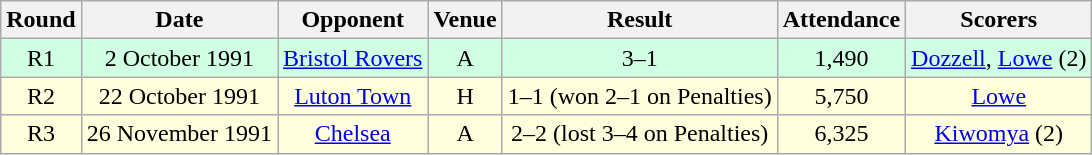<table class="wikitable sortable" style="font-size:100; text-align:center">
<tr>
<th>Round</th>
<th>Date</th>
<th>Opponent</th>
<th>Venue</th>
<th>Result</th>
<th>Attendance</th>
<th>Scorers</th>
</tr>
<tr style="background-color: #d0ffe3;">
<td>R1</td>
<td>2 October 1991</td>
<td><a href='#'>Bristol Rovers</a></td>
<td>A</td>
<td>3–1</td>
<td>1,490</td>
<td><a href='#'>Dozzell</a>, <a href='#'>Lowe</a> (2)</td>
</tr>
<tr style="background-color: #ffffdd;">
<td>R2</td>
<td>22 October 1991</td>
<td><a href='#'>Luton Town</a></td>
<td>H</td>
<td>1–1 (won 2–1 on Penalties)</td>
<td>5,750</td>
<td><a href='#'>Lowe</a></td>
</tr>
<tr style="background-color: #ffffdd;">
<td>R3</td>
<td>26 November 1991</td>
<td><a href='#'>Chelsea</a></td>
<td>A</td>
<td>2–2 (lost 3–4 on Penalties)</td>
<td>6,325</td>
<td><a href='#'>Kiwomya</a> (2)</td>
</tr>
</table>
